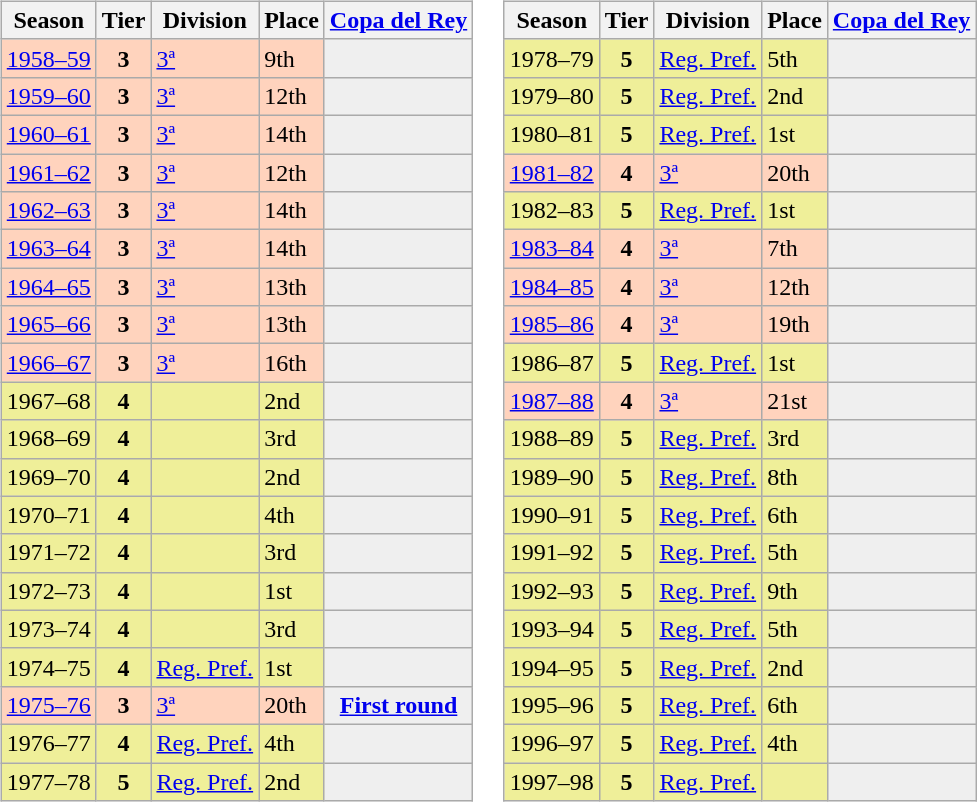<table>
<tr>
<td valign="top" width=0%><br><table class="wikitable">
<tr style="background:#f0f6fa;">
<th>Season</th>
<th>Tier</th>
<th>Division</th>
<th>Place</th>
<th><a href='#'>Copa del Rey</a></th>
</tr>
<tr>
<td style="background:#FFD3BD;"><a href='#'>1958–59</a></td>
<th style="background:#FFD3BD;">3</th>
<td style="background:#FFD3BD;"><a href='#'>3ª</a></td>
<td style="background:#FFD3BD;">9th</td>
<th style="background:#efefef;"></th>
</tr>
<tr>
<td style="background:#FFD3BD;"><a href='#'>1959–60</a></td>
<th style="background:#FFD3BD;">3</th>
<td style="background:#FFD3BD;"><a href='#'>3ª</a></td>
<td style="background:#FFD3BD;">12th</td>
<th style="background:#efefef;"></th>
</tr>
<tr>
<td style="background:#FFD3BD;"><a href='#'>1960–61</a></td>
<th style="background:#FFD3BD;">3</th>
<td style="background:#FFD3BD;"><a href='#'>3ª</a></td>
<td style="background:#FFD3BD;">14th</td>
<th style="background:#efefef;"></th>
</tr>
<tr>
<td style="background:#FFD3BD;"><a href='#'>1961–62</a></td>
<th style="background:#FFD3BD;">3</th>
<td style="background:#FFD3BD;"><a href='#'>3ª</a></td>
<td style="background:#FFD3BD;">12th</td>
<th style="background:#efefef;"></th>
</tr>
<tr>
<td style="background:#FFD3BD;"><a href='#'>1962–63</a></td>
<th style="background:#FFD3BD;">3</th>
<td style="background:#FFD3BD;"><a href='#'>3ª</a></td>
<td style="background:#FFD3BD;">14th</td>
<th style="background:#efefef;"></th>
</tr>
<tr>
<td style="background:#FFD3BD;"><a href='#'>1963–64</a></td>
<th style="background:#FFD3BD;">3</th>
<td style="background:#FFD3BD;"><a href='#'>3ª</a></td>
<td style="background:#FFD3BD;">14th</td>
<th style="background:#efefef;"></th>
</tr>
<tr>
<td style="background:#FFD3BD;"><a href='#'>1964–65</a></td>
<th style="background:#FFD3BD;">3</th>
<td style="background:#FFD3BD;"><a href='#'>3ª</a></td>
<td style="background:#FFD3BD;">13th</td>
<th style="background:#efefef;"></th>
</tr>
<tr>
<td style="background:#FFD3BD;"><a href='#'>1965–66</a></td>
<th style="background:#FFD3BD;">3</th>
<td style="background:#FFD3BD;"><a href='#'>3ª</a></td>
<td style="background:#FFD3BD;">13th</td>
<th style="background:#efefef;"></th>
</tr>
<tr>
<td style="background:#FFD3BD;"><a href='#'>1966–67</a></td>
<th style="background:#FFD3BD;">3</th>
<td style="background:#FFD3BD;"><a href='#'>3ª</a></td>
<td style="background:#FFD3BD;">16th</td>
<th style="background:#efefef;"></th>
</tr>
<tr>
<td style="background:#EFEF99;">1967–68</td>
<th style="background:#EFEF99;">4</th>
<td style="background:#EFEF99;"></td>
<td style="background:#EFEF99;">2nd</td>
<th style="background:#EFEFEF;"></th>
</tr>
<tr>
<td style="background:#EFEF99;">1968–69</td>
<th style="background:#EFEF99;">4</th>
<td style="background:#EFEF99;"></td>
<td style="background:#EFEF99;">3rd</td>
<th style="background:#EFEFEF;"></th>
</tr>
<tr>
<td style="background:#EFEF99;">1969–70</td>
<th style="background:#EFEF99;">4</th>
<td style="background:#EFEF99;"></td>
<td style="background:#EFEF99;">2nd</td>
<th style="background:#EFEFEF;"></th>
</tr>
<tr>
<td style="background:#EFEF99;">1970–71</td>
<th style="background:#EFEF99;">4</th>
<td style="background:#EFEF99;"></td>
<td style="background:#EFEF99;">4th</td>
<th style="background:#EFEFEF;"></th>
</tr>
<tr>
<td style="background:#EFEF99;">1971–72</td>
<th style="background:#EFEF99;">4</th>
<td style="background:#EFEF99;"></td>
<td style="background:#EFEF99;">3rd</td>
<th style="background:#EFEFEF;"></th>
</tr>
<tr>
<td style="background:#EFEF99;">1972–73</td>
<th style="background:#EFEF99;">4</th>
<td style="background:#EFEF99;"></td>
<td style="background:#EFEF99;">1st</td>
<th style="background:#EFEFEF;"></th>
</tr>
<tr>
<td style="background:#EFEF99;">1973–74</td>
<th style="background:#EFEF99;">4</th>
<td style="background:#EFEF99;"></td>
<td style="background:#EFEF99;">3rd</td>
<th style="background:#EFEFEF;"></th>
</tr>
<tr>
<td style="background:#EFEF99;">1974–75</td>
<th style="background:#EFEF99;">4</th>
<td style="background:#EFEF99;"><a href='#'>Reg. Pref.</a></td>
<td style="background:#EFEF99;">1st</td>
<th style="background:#EFEFEF;"></th>
</tr>
<tr>
<td style="background:#FFD3BD;"><a href='#'>1975–76</a></td>
<th style="background:#FFD3BD;">3</th>
<td style="background:#FFD3BD;"><a href='#'>3ª</a></td>
<td style="background:#FFD3BD;">20th</td>
<th style="background:#efefef;"><a href='#'>First round</a></th>
</tr>
<tr>
<td style="background:#EFEF99;">1976–77</td>
<th style="background:#EFEF99;">4</th>
<td style="background:#EFEF99;"><a href='#'>Reg. Pref.</a></td>
<td style="background:#EFEF99;">4th</td>
<th style="background:#EFEFEF;"></th>
</tr>
<tr>
<td style="background:#EFEF99;">1977–78</td>
<th style="background:#EFEF99;">5</th>
<td style="background:#EFEF99;"><a href='#'>Reg. Pref.</a></td>
<td style="background:#EFEF99;">2nd</td>
<th style="background:#EFEFEF;"></th>
</tr>
</table>
</td>
<td valign="top" width=0%><br><table class="wikitable">
<tr style="background:#f0f6fa;">
<th>Season</th>
<th>Tier</th>
<th>Division</th>
<th>Place</th>
<th><a href='#'>Copa del Rey</a></th>
</tr>
<tr>
<td style="background:#EFEF99;">1978–79</td>
<th style="background:#EFEF99;">5</th>
<td style="background:#EFEF99;"><a href='#'>Reg. Pref.</a></td>
<td style="background:#EFEF99;">5th</td>
<th style="background:#EFEFEF;"></th>
</tr>
<tr>
<td style="background:#EFEF99;">1979–80</td>
<th style="background:#EFEF99;">5</th>
<td style="background:#EFEF99;"><a href='#'>Reg. Pref.</a></td>
<td style="background:#EFEF99;">2nd</td>
<th style="background:#EFEFEF;"></th>
</tr>
<tr>
<td style="background:#EFEF99;">1980–81</td>
<th style="background:#EFEF99;">5</th>
<td style="background:#EFEF99;"><a href='#'>Reg. Pref.</a></td>
<td style="background:#EFEF99;">1st</td>
<th style="background:#EFEFEF;"></th>
</tr>
<tr>
<td style="background:#FFD3BD;"><a href='#'>1981–82</a></td>
<th style="background:#FFD3BD;">4</th>
<td style="background:#FFD3BD;"><a href='#'>3ª</a></td>
<td style="background:#FFD3BD;">20th</td>
<th style="background:#efefef;"></th>
</tr>
<tr>
<td style="background:#EFEF99;">1982–83</td>
<th style="background:#EFEF99;">5</th>
<td style="background:#EFEF99;"><a href='#'>Reg. Pref.</a></td>
<td style="background:#EFEF99;">1st</td>
<th style="background:#EFEFEF;"></th>
</tr>
<tr>
<td style="background:#FFD3BD;"><a href='#'>1983–84</a></td>
<th style="background:#FFD3BD;">4</th>
<td style="background:#FFD3BD;"><a href='#'>3ª</a></td>
<td style="background:#FFD3BD;">7th</td>
<th style="background:#efefef;"></th>
</tr>
<tr>
<td style="background:#FFD3BD;"><a href='#'>1984–85</a></td>
<th style="background:#FFD3BD;">4</th>
<td style="background:#FFD3BD;"><a href='#'>3ª</a></td>
<td style="background:#FFD3BD;">12th</td>
<th style="background:#efefef;"></th>
</tr>
<tr>
<td style="background:#FFD3BD;"><a href='#'>1985–86</a></td>
<th style="background:#FFD3BD;">4</th>
<td style="background:#FFD3BD;"><a href='#'>3ª</a></td>
<td style="background:#FFD3BD;">19th</td>
<th style="background:#efefef;"></th>
</tr>
<tr>
<td style="background:#EFEF99;">1986–87</td>
<th style="background:#EFEF99;">5</th>
<td style="background:#EFEF99;"><a href='#'>Reg. Pref.</a></td>
<td style="background:#EFEF99;">1st</td>
<th style="background:#EFEFEF;"></th>
</tr>
<tr>
<td style="background:#FFD3BD;"><a href='#'>1987–88</a></td>
<th style="background:#FFD3BD;">4</th>
<td style="background:#FFD3BD;"><a href='#'>3ª</a></td>
<td style="background:#FFD3BD;">21st</td>
<th style="background:#efefef;"></th>
</tr>
<tr>
<td style="background:#EFEF99;">1988–89</td>
<th style="background:#EFEF99;">5</th>
<td style="background:#EFEF99;"><a href='#'>Reg. Pref.</a></td>
<td style="background:#EFEF99;">3rd</td>
<th style="background:#EFEFEF;"></th>
</tr>
<tr>
<td style="background:#EFEF99;">1989–90</td>
<th style="background:#EFEF99;">5</th>
<td style="background:#EFEF99;"><a href='#'>Reg. Pref.</a></td>
<td style="background:#EFEF99;">8th</td>
<th style="background:#EFEFEF;"></th>
</tr>
<tr>
<td style="background:#EFEF99;">1990–91</td>
<th style="background:#EFEF99;">5</th>
<td style="background:#EFEF99;"><a href='#'>Reg. Pref.</a></td>
<td style="background:#EFEF99;">6th</td>
<th style="background:#EFEFEF;"></th>
</tr>
<tr>
<td style="background:#EFEF99;">1991–92</td>
<th style="background:#EFEF99;">5</th>
<td style="background:#EFEF99;"><a href='#'>Reg. Pref.</a></td>
<td style="background:#EFEF99;">5th</td>
<th style="background:#EFEFEF;"></th>
</tr>
<tr>
<td style="background:#EFEF99;">1992–93</td>
<th style="background:#EFEF99;">5</th>
<td style="background:#EFEF99;"><a href='#'>Reg. Pref.</a></td>
<td style="background:#EFEF99;">9th</td>
<th style="background:#EFEFEF;"></th>
</tr>
<tr>
<td style="background:#EFEF99;">1993–94</td>
<th style="background:#EFEF99;">5</th>
<td style="background:#EFEF99;"><a href='#'>Reg. Pref.</a></td>
<td style="background:#EFEF99;">5th</td>
<th style="background:#EFEFEF;"></th>
</tr>
<tr>
<td style="background:#EFEF99;">1994–95</td>
<th style="background:#EFEF99;">5</th>
<td style="background:#EFEF99;"><a href='#'>Reg. Pref.</a></td>
<td style="background:#EFEF99;">2nd</td>
<th style="background:#EFEFEF;"></th>
</tr>
<tr>
<td style="background:#EFEF99;">1995–96</td>
<th style="background:#EFEF99;">5</th>
<td style="background:#EFEF99;"><a href='#'>Reg. Pref.</a></td>
<td style="background:#EFEF99;">6th</td>
<th style="background:#EFEFEF;"></th>
</tr>
<tr>
<td style="background:#EFEF99;">1996–97</td>
<th style="background:#EFEF99;">5</th>
<td style="background:#EFEF99;"><a href='#'>Reg. Pref.</a></td>
<td style="background:#EFEF99;">4th</td>
<th style="background:#EFEFEF;"></th>
</tr>
<tr>
<td style="background:#EFEF99;">1997–98</td>
<th style="background:#EFEF99;">5</th>
<td style="background:#EFEF99;"><a href='#'>Reg. Pref.</a></td>
<td style="background:#EFEF99;"></td>
<th style="background:#EFEFEF;"></th>
</tr>
</table>
</td>
</tr>
</table>
